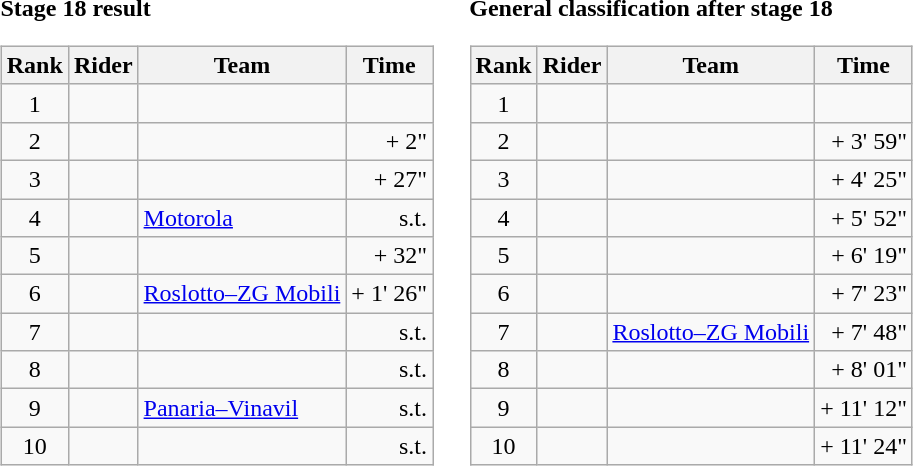<table>
<tr>
<td><strong>Stage 18 result</strong><br><table class="wikitable">
<tr>
<th scope="col">Rank</th>
<th scope="col">Rider</th>
<th scope="col">Team</th>
<th scope="col">Time</th>
</tr>
<tr>
<td style="text-align:center;">1</td>
<td></td>
<td></td>
<td style="text-align:right;"></td>
</tr>
<tr>
<td style="text-align:center;">2</td>
<td></td>
<td></td>
<td style="text-align:right;">+ 2"</td>
</tr>
<tr>
<td style="text-align:center;">3</td>
<td></td>
<td></td>
<td style="text-align:right;">+ 27"</td>
</tr>
<tr>
<td style="text-align:center;">4</td>
<td></td>
<td><a href='#'>Motorola</a></td>
<td style="text-align:right;">s.t.</td>
</tr>
<tr>
<td style="text-align:center;">5</td>
<td></td>
<td></td>
<td style="text-align:right;">+ 32"</td>
</tr>
<tr>
<td style="text-align:center;">6</td>
<td></td>
<td><a href='#'>Roslotto–ZG Mobili</a></td>
<td style="text-align:right;">+ 1' 26"</td>
</tr>
<tr>
<td style="text-align:center;">7</td>
<td></td>
<td></td>
<td style="text-align:right;">s.t.</td>
</tr>
<tr>
<td style="text-align:center;">8</td>
<td></td>
<td></td>
<td style="text-align:right;">s.t.</td>
</tr>
<tr>
<td style="text-align:center;">9</td>
<td></td>
<td><a href='#'>Panaria–Vinavil</a></td>
<td style="text-align:right;">s.t.</td>
</tr>
<tr>
<td style="text-align:center;">10</td>
<td></td>
<td></td>
<td style="text-align:right;">s.t.</td>
</tr>
</table>
</td>
<td></td>
<td><strong>General classification after stage 18</strong><br><table class="wikitable">
<tr>
<th scope="col">Rank</th>
<th scope="col">Rider</th>
<th scope="col">Team</th>
<th scope="col">Time</th>
</tr>
<tr>
<td style="text-align:center;">1</td>
<td> </td>
<td></td>
<td style="text-align:right;"></td>
</tr>
<tr>
<td style="text-align:center;">2</td>
<td></td>
<td></td>
<td style="text-align:right;">+ 3' 59"</td>
</tr>
<tr>
<td style="text-align:center;">3</td>
<td></td>
<td></td>
<td style="text-align:right;">+ 4' 25"</td>
</tr>
<tr>
<td style="text-align:center;">4</td>
<td></td>
<td></td>
<td style="text-align:right;">+ 5' 52"</td>
</tr>
<tr>
<td style="text-align:center;">5</td>
<td></td>
<td></td>
<td style="text-align:right;">+ 6' 19"</td>
</tr>
<tr>
<td style="text-align:center;">6</td>
<td></td>
<td></td>
<td style="text-align:right;">+ 7' 23"</td>
</tr>
<tr>
<td style="text-align:center;">7</td>
<td></td>
<td><a href='#'>Roslotto–ZG Mobili</a></td>
<td style="text-align:right;">+ 7' 48"</td>
</tr>
<tr>
<td style="text-align:center;">8</td>
<td></td>
<td></td>
<td style="text-align:right;">+ 8' 01"</td>
</tr>
<tr>
<td style="text-align:center;">9</td>
<td></td>
<td></td>
<td style="text-align:right;">+ 11' 12"</td>
</tr>
<tr>
<td style="text-align:center;">10</td>
<td></td>
<td></td>
<td style="text-align:right;">+ 11' 24"</td>
</tr>
</table>
</td>
</tr>
</table>
